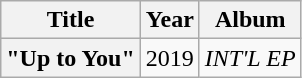<table class="wikitable plainrowheaders" style="text-align:center">
<tr>
<th scope="col">Title</th>
<th scope="col">Year</th>
<th scope="col">Album</th>
</tr>
<tr>
<th scope="row">"Up to You"<br></th>
<td>2019</td>
<td><em>INT'L EP</em></td>
</tr>
</table>
